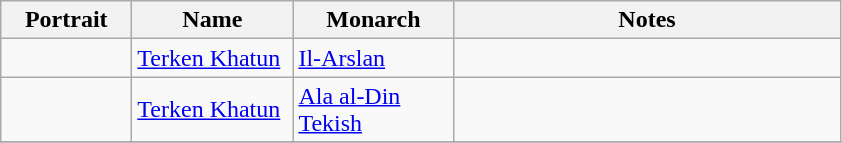<table class="wikitable">
<tr>
<th width="80pt">Portrait</th>
<th width="100pt">Name</th>
<th width="100pt">Monarch</th>
<th width="250pt">Notes</th>
</tr>
<tr>
<td></td>
<td><a href='#'>Terken Khatun</a></td>
<td><a href='#'>Il-Arslan</a></td>
<td></td>
</tr>
<tr>
<td></td>
<td><a href='#'>Terken Khatun</a></td>
<td><a href='#'>Ala al-Din Tekish</a></td>
<td></td>
</tr>
<tr>
</tr>
</table>
